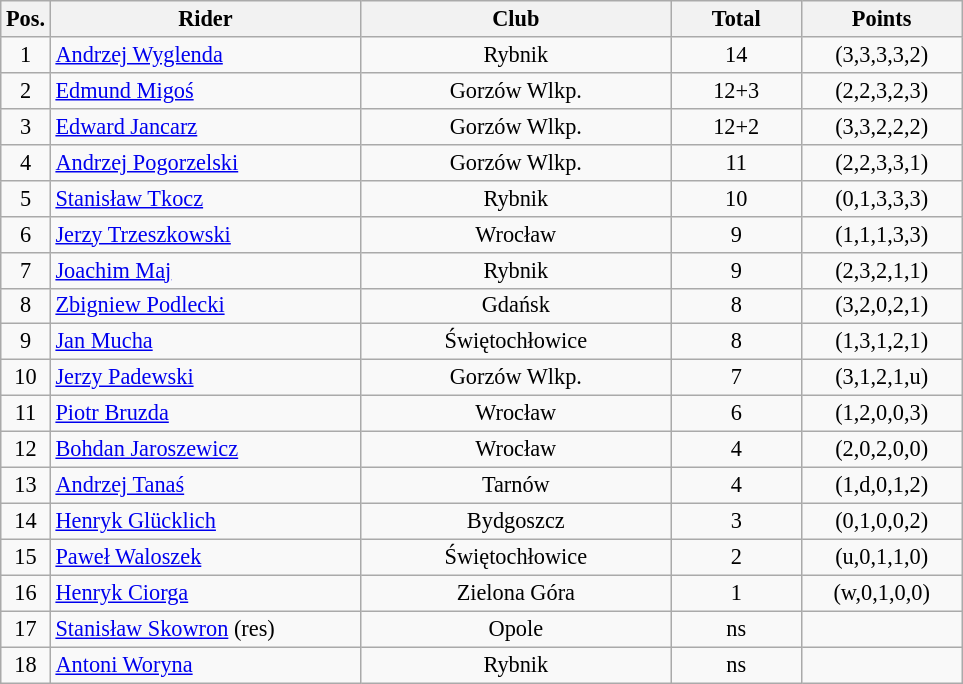<table class=wikitable style="font-size:93%;">
<tr>
<th width=25px>Pos.</th>
<th width=200px>Rider</th>
<th width=200px>Club</th>
<th width=80px>Total</th>
<th width=100px>Points</th>
</tr>
<tr align=center>
<td>1</td>
<td align=left><a href='#'>Andrzej Wyglenda</a></td>
<td>Rybnik</td>
<td>14</td>
<td>(3,3,3,3,2)</td>
</tr>
<tr align=center>
<td>2</td>
<td align=left><a href='#'>Edmund Migoś</a></td>
<td>Gorzów Wlkp.</td>
<td>12+3</td>
<td>(2,2,3,2,3)</td>
</tr>
<tr align=center>
<td>3</td>
<td align=left><a href='#'>Edward Jancarz</a></td>
<td>Gorzów Wlkp.</td>
<td>12+2</td>
<td>(3,3,2,2,2)</td>
</tr>
<tr align=center>
<td>4</td>
<td align=left><a href='#'>Andrzej Pogorzelski</a></td>
<td>Gorzów Wlkp.</td>
<td>11</td>
<td>(2,2,3,3,1)</td>
</tr>
<tr align=center>
<td>5</td>
<td align=left><a href='#'>Stanisław Tkocz</a></td>
<td>Rybnik</td>
<td>10</td>
<td>(0,1,3,3,3)</td>
</tr>
<tr align=center>
<td>6</td>
<td align=left><a href='#'>Jerzy Trzeszkowski</a></td>
<td>Wrocław</td>
<td>9</td>
<td>(1,1,1,3,3)</td>
</tr>
<tr align=center>
<td>7</td>
<td align=left><a href='#'>Joachim Maj</a></td>
<td>Rybnik</td>
<td>9</td>
<td>(2,3,2,1,1)</td>
</tr>
<tr align=center>
<td>8</td>
<td align=left><a href='#'>Zbigniew Podlecki</a></td>
<td>Gdańsk</td>
<td>8</td>
<td>(3,2,0,2,1)</td>
</tr>
<tr align=center>
<td>9</td>
<td align=left><a href='#'>Jan Mucha</a></td>
<td>Świętochłowice</td>
<td>8</td>
<td>(1,3,1,2,1)</td>
</tr>
<tr align=center>
<td>10</td>
<td align=left><a href='#'>Jerzy Padewski</a></td>
<td>Gorzów Wlkp.</td>
<td>7</td>
<td>(3,1,2,1,u)</td>
</tr>
<tr align=center>
<td>11</td>
<td align=left><a href='#'>Piotr Bruzda</a></td>
<td>Wrocław</td>
<td>6</td>
<td>(1,2,0,0,3)</td>
</tr>
<tr align=center>
<td>12</td>
<td align=left><a href='#'>Bohdan Jaroszewicz</a></td>
<td>Wrocław</td>
<td>4</td>
<td>(2,0,2,0,0)</td>
</tr>
<tr align=center>
<td>13</td>
<td align=left><a href='#'>Andrzej Tanaś</a></td>
<td>Tarnów</td>
<td>4</td>
<td>(1,d,0,1,2)</td>
</tr>
<tr align=center>
<td>14</td>
<td align=left><a href='#'>Henryk Glücklich</a></td>
<td>Bydgoszcz</td>
<td>3</td>
<td>(0,1,0,0,2)</td>
</tr>
<tr align=center>
<td>15</td>
<td align=left><a href='#'>Paweł Waloszek</a></td>
<td>Świętochłowice</td>
<td>2</td>
<td>(u,0,1,1,0)</td>
</tr>
<tr align=center>
<td>16</td>
<td align=left><a href='#'>Henryk Ciorga</a></td>
<td>Zielona Góra</td>
<td>1</td>
<td>(w,0,1,0,0)</td>
</tr>
<tr align=center>
<td>17</td>
<td align=left><a href='#'>Stanisław Skowron</a> (res)</td>
<td>Opole</td>
<td>ns</td>
<td></td>
</tr>
<tr align=center>
<td>18</td>
<td align=left><a href='#'>Antoni Woryna</a></td>
<td>Rybnik</td>
<td>ns</td>
<td></td>
</tr>
</table>
